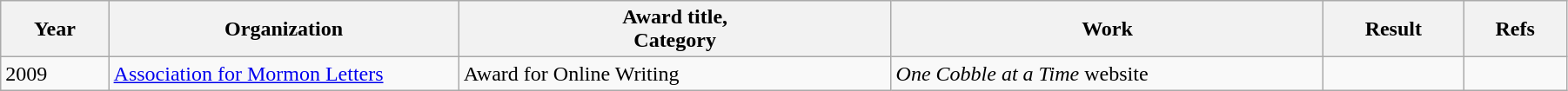<table class="wikitable" style="width:95%;" cellpadding="5">
<tr>
<th scope="col" style="width:30px;">Year</th>
<th scope="col" style="width:120px;">Organization</th>
<th scope="col" style="width:150px;">Award title,<br>Category</th>
<th scope="col" style="width:150px;">Work</th>
<th scope="col" style="width:10px;">Result</th>
<th scope="col" style="width:10px;">Refs<br></th>
</tr>
<tr>
<td>2009</td>
<td><a href='#'>Association for Mormon Letters</a></td>
<td>Award for Online Writing</td>
<td><em>One Cobble at a Time</em> website</td>
<td></td>
<td></td>
</tr>
</table>
